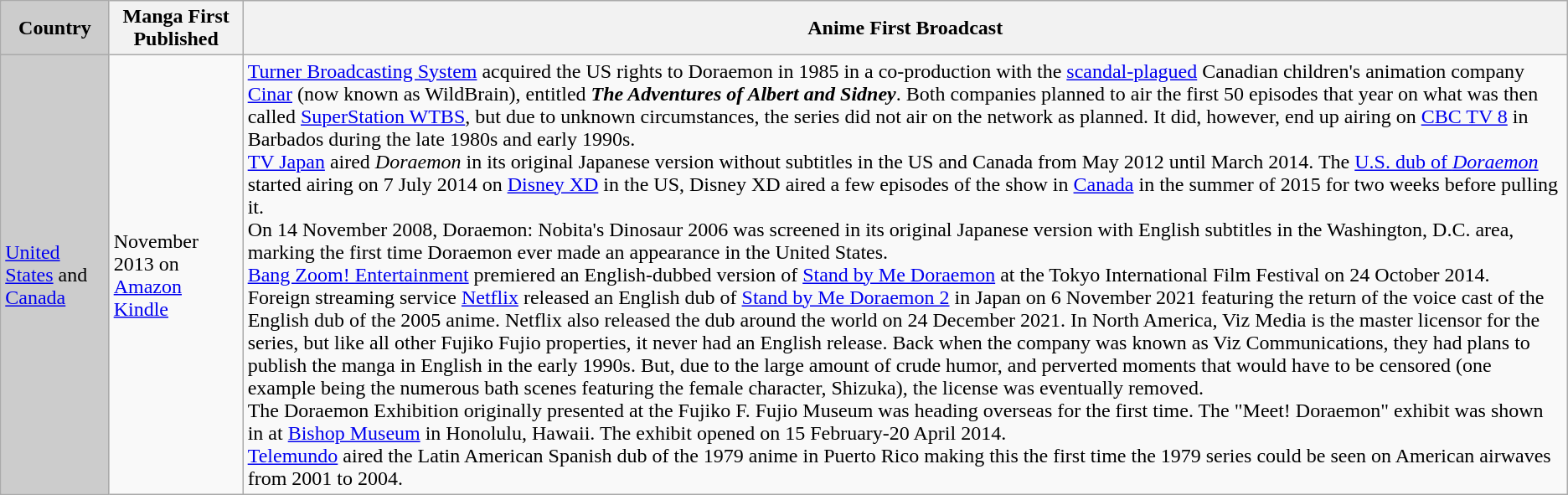<table class=wikitable>
<tr align=center>
<th style="background:#ccc;">Country </th>
<th>Manga First Published</th>
<th>Anime First Broadcast </th>
</tr>
<tr>
<td style="background:#ccc;"><a href='#'>United States</a> and <a href='#'>Canada</a></td>
<td>November 2013 on <a href='#'>Amazon Kindle</a></td>
<td><a href='#'>Turner Broadcasting System</a> acquired the US rights to Doraemon in 1985 in a co-production with the <a href='#'>scandal-plagued</a> Canadian children's animation company <a href='#'>Cinar</a> (now known as WildBrain), entitled <strong><em>The Adventures of Albert and Sidney</em></strong>. Both companies planned to air the first 50 episodes that year on what was then called <a href='#'>SuperStation WTBS</a>, but due to unknown circumstances, the series did not air on the network as planned. It did, however, end up airing on <a href='#'>CBC TV 8</a> in Barbados during the late 1980s and early 1990s.<br><a href='#'>TV Japan</a> aired <em>Doraemon</em> in its original Japanese version without subtitles in the US and Canada from May 2012 until March 2014.
The <a href='#'>U.S. dub of <em>Doraemon</em></a> started airing on 7 July 2014 on <a href='#'>Disney XD</a> in the US, Disney XD aired a few episodes of the show in <a href='#'>Canada</a> in the summer of 2015 for two weeks before pulling it.<br>On 14 November 2008, Doraemon: Nobita's Dinosaur 2006 was screened in its original Japanese version with English subtitles in the Washington, D.C. area, marking the first time Doraemon ever made an appearance in the United States. <br><a href='#'>Bang Zoom! Entertainment</a> premiered an English-dubbed version of <a href='#'>Stand by Me Doraemon</a> at the Tokyo International Film Festival on 24 October 2014. <br>Foreign streaming service <a href='#'>Netflix</a> released an English dub of <a href='#'>Stand by Me Doraemon 2</a> in Japan on 6 November 2021 featuring the return of the voice cast of the English dub of the 2005 anime. Netflix also released the dub around the world on 24 December 2021.
In North America, Viz Media is the master licensor for the series,   but like all other Fujiko Fujio properties, it never had an English release. Back when the company was known as Viz Communications, they had plans to publish the manga in English in the early 1990s. But, due to the large amount of crude humor, and perverted moments that would have to be censored (one example being the numerous bath scenes featuring the female character, Shizuka), the license was eventually removed. <br>The Doraemon Exhibition originally presented at the Fujiko F. Fujio Museum was heading overseas for the first time. The "Meet! Doraemon" exhibit was shown in at <a href='#'>Bishop Museum</a> in Honolulu, Hawaii. The exhibit opened on 15 February-20 April 2014. <br><a href='#'>Telemundo</a> aired the Latin American Spanish dub of the 1979 anime in Puerto Rico making this the first time the 1979 series could be seen on American airwaves from 2001 to 2004. </td>
</tr>
</table>
